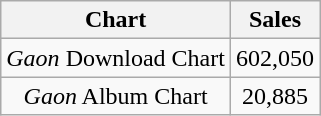<table class="wikitable sortable plainrowheaders" style="text-align:center;">
<tr>
<th>Chart</th>
<th>Sales</th>
</tr>
<tr>
<td><em>Gaon</em> Download Chart</td>
<td align="center">602,050</td>
</tr>
<tr>
<td><em>Gaon</em> Album Chart</td>
<td align="center">20,885</td>
</tr>
</table>
